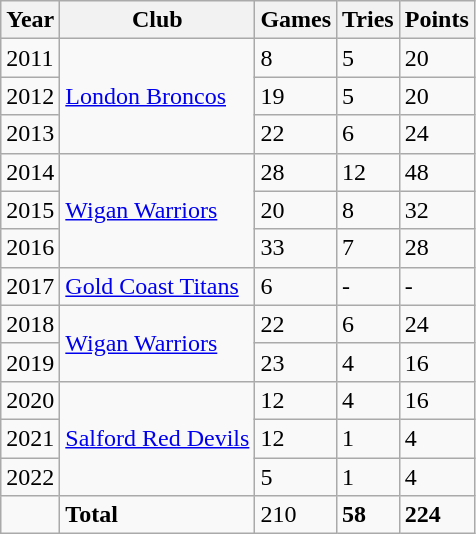<table class="wikitable">
<tr>
<th>Year</th>
<th>Club</th>
<th>Games</th>
<th>Tries</th>
<th>Points</th>
</tr>
<tr>
<td>2011</td>
<td rowspan="3"> <a href='#'>London Broncos</a></td>
<td>8</td>
<td>5</td>
<td>20</td>
</tr>
<tr>
<td>2012</td>
<td>19</td>
<td>5</td>
<td>20</td>
</tr>
<tr>
<td>2013</td>
<td>22</td>
<td>6</td>
<td>24</td>
</tr>
<tr>
<td>2014</td>
<td rowspan="3"> <a href='#'>Wigan Warriors</a></td>
<td>28</td>
<td>12</td>
<td>48</td>
</tr>
<tr>
<td>2015</td>
<td>20</td>
<td>8</td>
<td>32</td>
</tr>
<tr>
<td>2016</td>
<td>33</td>
<td>7</td>
<td>28</td>
</tr>
<tr>
<td>2017</td>
<td> <a href='#'>Gold Coast Titans</a></td>
<td>6</td>
<td>-</td>
<td>-</td>
</tr>
<tr>
<td>2018</td>
<td rowspan="2"> <a href='#'>Wigan Warriors</a></td>
<td>22</td>
<td>6</td>
<td>24</td>
</tr>
<tr>
<td>2019</td>
<td>23</td>
<td>4</td>
<td>16</td>
</tr>
<tr>
<td>2020</td>
<td rowspan="3"> <a href='#'>Salford Red Devils</a></td>
<td>12</td>
<td>4</td>
<td>16</td>
</tr>
<tr>
<td>2021</td>
<td>12</td>
<td>1</td>
<td>4</td>
</tr>
<tr>
<td>2022</td>
<td>5</td>
<td>1</td>
<td>4</td>
</tr>
<tr>
<td></td>
<td><strong>Total</strong></td>
<td>210</td>
<td><strong>58</strong></td>
<td><strong>224</strong></td>
</tr>
</table>
